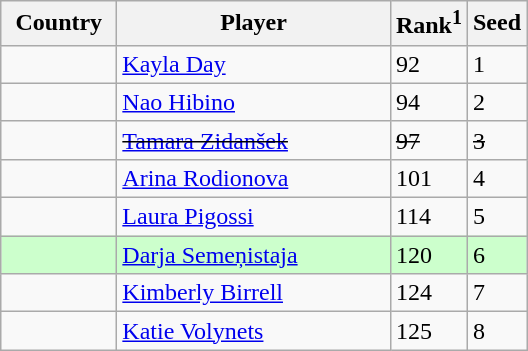<table class="sortable wikitable">
<tr>
<th width="70">Country</th>
<th width="175">Player</th>
<th>Rank<sup>1</sup></th>
<th>Seed</th>
</tr>
<tr style=>
<td></td>
<td><a href='#'>Kayla Day</a></td>
<td>92</td>
<td>1</td>
</tr>
<tr>
<td></td>
<td><a href='#'>Nao Hibino</a></td>
<td>94</td>
<td>2</td>
</tr>
<tr>
<td><s></s></td>
<td><s><a href='#'>Tamara Zidanšek</a></s></td>
<td><s>97</s></td>
<td><s>3</s></td>
</tr>
<tr>
<td></td>
<td><a href='#'>Arina Rodionova</a></td>
<td>101</td>
<td>4</td>
</tr>
<tr>
<td></td>
<td><a href='#'>Laura Pigossi</a></td>
<td>114</td>
<td>5</td>
</tr>
<tr style="background:#cfc;">
<td></td>
<td><a href='#'>Darja Semeņistaja</a></td>
<td>120</td>
<td>6</td>
</tr>
<tr>
<td></td>
<td><a href='#'>Kimberly Birrell</a></td>
<td>124</td>
<td>7</td>
</tr>
<tr>
<td></td>
<td><a href='#'>Katie Volynets</a></td>
<td>125</td>
<td>8</td>
</tr>
</table>
